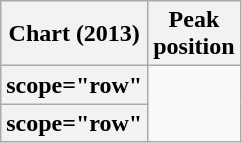<table class="wikitable sortable plainrowheaders">
<tr>
<th>Chart (2013)</th>
<th>Peak<br>position</th>
</tr>
<tr>
<th>scope="row" </th>
</tr>
<tr>
<th>scope="row" </th>
</tr>
</table>
